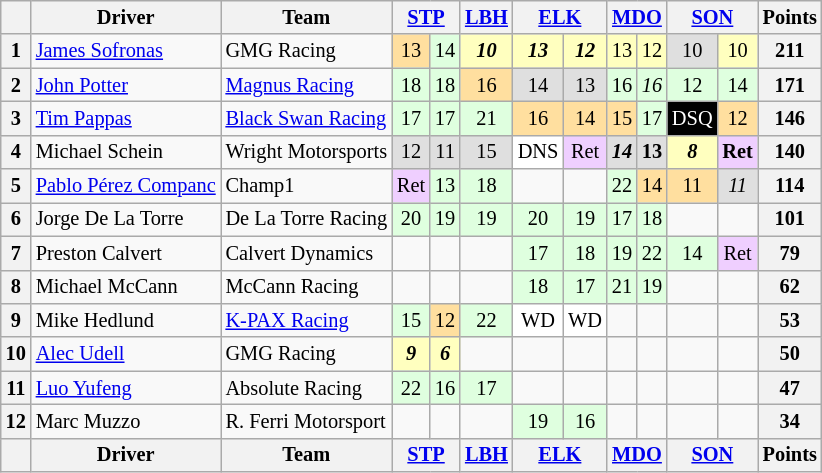<table class="wikitable" style="font-size:85%; text-align:center">
<tr valign="top">
<th valign=middle></th>
<th valign=middle>Driver</th>
<th valign=middle>Team</th>
<th colspan=2><a href='#'>STP</a></th>
<th><a href='#'>LBH</a></th>
<th colspan=2><a href='#'>ELK</a></th>
<th colspan=2><a href='#'>MDO</a></th>
<th colspan=2><a href='#'>SON</a></th>
<th valign=middle>Points</th>
</tr>
<tr>
<th>1</th>
<td align=left> <a href='#'>James Sofronas</a></td>
<td align=left> GMG Racing</td>
<td style="background:#FFDF9F;">13</td>
<td style="background:#DFFFDF;">14</td>
<td style="background:#FFFFBF;"><strong><em>10</em></strong></td>
<td style="background:#FFFFBF;"><strong><em>13</em></strong></td>
<td style="background:#FFFFBF;"><strong><em>12</em></strong></td>
<td style="background:#FFFFBF;">13</td>
<td style="background:#FFFFBF;">12</td>
<td style="background:#DFDFDF;">10</td>
<td style="background:#FFFFBF;">10</td>
<th>211</th>
</tr>
<tr>
<th>2</th>
<td align=left> <a href='#'>John Potter</a></td>
<td align=left> <a href='#'>Magnus Racing</a></td>
<td style="background:#DFFFDF;">18</td>
<td style="background:#DFFFDF;">18</td>
<td style="background:#FFDF9F;">16</td>
<td style="background:#DFDFDF;">14</td>
<td style="background:#DFDFDF;">13</td>
<td style="background:#DFFFDF;">16</td>
<td style="background:#DFFFDF;"><em>16</em></td>
<td style="background:#DFFFDF;">12</td>
<td style="background:#DFFFDF;">14</td>
<th>171</th>
</tr>
<tr>
<th>3</th>
<td align=left> <a href='#'>Tim Pappas</a></td>
<td align=left> <a href='#'>Black Swan Racing</a></td>
<td style="background:#DFFFDF;">17</td>
<td style="background:#DFFFDF;">17</td>
<td style="background:#DFFFDF;">21</td>
<td style="background:#FFDF9F;">16</td>
<td style="background:#FFDF9F;">14</td>
<td style="background:#FFDF9F;">15</td>
<td style="background:#DFFFDF;">17</td>
<td style="background:#000000; color:white;">DSQ</td>
<td style="background:#FFDF9F;">12</td>
<th>146</th>
</tr>
<tr>
<th>4</th>
<td align=left> Michael Schein</td>
<td align=left> Wright Motorsports</td>
<td style="background:#DFDFDF;">12</td>
<td style="background:#DFDFDF;">11</td>
<td style="background:#DFDFDF;">15</td>
<td style="background:#FFFFFF;">DNS</td>
<td style="background:#EFCFFF;">Ret</td>
<td style="background:#DFDFDF;"><strong><em>14</em></strong></td>
<td style="background:#DFDFDF;"><strong>13</strong></td>
<td style="background:#FFFFBF;"><strong><em>8</em></strong></td>
<td style="background:#EFCFFF;"><strong>Ret</strong></td>
<th>140</th>
</tr>
<tr>
<th>5</th>
<td align=left> <a href='#'>Pablo Pérez Companc</a></td>
<td align=left> Champ1</td>
<td style="background:#EFCFFF;">Ret</td>
<td style="background:#DFFFDF;">13</td>
<td style="background:#DFFFDF;">18</td>
<td></td>
<td></td>
<td style="background:#DFFFDF;">22</td>
<td style="background:#FFDF9F;">14</td>
<td style="background:#FFDF9F;">11</td>
<td style="background:#DFDFDF;"><em>11</em></td>
<th>114</th>
</tr>
<tr>
<th>6</th>
<td align=left> Jorge De La Torre</td>
<td align=left> De La Torre Racing</td>
<td style="background:#DFFFDF;">20</td>
<td style="background:#DFFFDF;">19</td>
<td style="background:#DFFFDF;">19</td>
<td style="background:#DFFFDF;">20</td>
<td style="background:#DFFFDF;">19</td>
<td style="background:#DFFFDF;">17</td>
<td style="background:#DFFFDF;">18</td>
<td></td>
<td></td>
<th>101</th>
</tr>
<tr>
<th>7</th>
<td align=left> Preston Calvert</td>
<td align=left> Calvert Dynamics</td>
<td></td>
<td></td>
<td></td>
<td style="background:#DFFFDF;">17</td>
<td style="background:#DFFFDF;">18</td>
<td style="background:#DFFFDF;">19</td>
<td style="background:#DFFFDF;">22</td>
<td style="background:#DFFFDF;">14</td>
<td style="background:#EFCFFF;">Ret</td>
<th>79</th>
</tr>
<tr>
<th>8</th>
<td align=left> Michael McCann</td>
<td align=left> McCann Racing</td>
<td></td>
<td></td>
<td></td>
<td style="background:#DFFFDF;">18</td>
<td style="background:#DFFFDF;">17</td>
<td style="background:#DFFFDF;">21</td>
<td style="background:#DFFFDF;">19</td>
<td></td>
<td></td>
<th>62</th>
</tr>
<tr>
<th>9</th>
<td align=left> Mike Hedlund</td>
<td align=left> <a href='#'>K-PAX Racing</a></td>
<td style="background:#DFFFDF;">15</td>
<td style="background:#FFDF9F;">12</td>
<td style="background:#DFFFDF;">22</td>
<td style="background:#FFFFFF;">WD</td>
<td style="background:#FFFFFF;">WD</td>
<td></td>
<td></td>
<td></td>
<td></td>
<th>53</th>
</tr>
<tr>
<th>10</th>
<td align=left> <a href='#'>Alec Udell</a></td>
<td align=left> GMG Racing</td>
<td style="background:#FFFFBF;"><strong><em>9</em></strong></td>
<td style="background:#FFFFBF;"><strong><em>6</em></strong></td>
<td></td>
<td></td>
<td></td>
<td></td>
<td></td>
<td></td>
<td></td>
<th>50</th>
</tr>
<tr>
<th>11</th>
<td align=left> <a href='#'>Luo Yufeng</a></td>
<td align=left> Absolute Racing</td>
<td style="background:#DFFFDF;">22</td>
<td style="background:#DFFFDF;">16</td>
<td style="background:#DFFFDF;">17</td>
<td></td>
<td></td>
<td></td>
<td></td>
<td></td>
<td></td>
<th>47</th>
</tr>
<tr>
<th>12</th>
<td align=left> Marc Muzzo</td>
<td align=left> R. Ferri Motorsport</td>
<td></td>
<td></td>
<td></td>
<td style="background:#DFFFDF;">19</td>
<td style="background:#DFFFDF;">16</td>
<td></td>
<td></td>
<td></td>
<td></td>
<th>34</th>
</tr>
<tr valign="top">
<th valign=middle></th>
<th valign=middle>Driver</th>
<th valign=middle>Team</th>
<th colspan=2><a href='#'>STP</a></th>
<th><a href='#'>LBH</a></th>
<th colspan=2><a href='#'>ELK</a></th>
<th colspan=2><a href='#'>MDO</a></th>
<th colspan=2><a href='#'>SON</a></th>
<th valign=middle>Points</th>
</tr>
</table>
